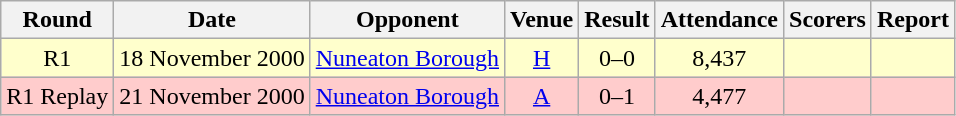<table class="wikitable" style="font-size:100%; text-align:center">
<tr>
<th>Round</th>
<th>Date</th>
<th>Opponent</th>
<th>Venue</th>
<th>Result</th>
<th>Attendance</th>
<th>Scorers</th>
<th>Report</th>
</tr>
<tr style="background-color: #FFFFCC;">
<td>R1</td>
<td>18 November 2000</td>
<td><a href='#'>Nuneaton Borough</a></td>
<td><a href='#'>H</a></td>
<td>0–0</td>
<td>8,437</td>
<td></td>
<td></td>
</tr>
<tr style="background-color: #FFCCCC;">
<td>R1 Replay</td>
<td>21 November 2000</td>
<td><a href='#'>Nuneaton Borough</a></td>
<td><a href='#'>A</a></td>
<td>0–1</td>
<td>4,477</td>
<td></td>
<td></td>
</tr>
</table>
